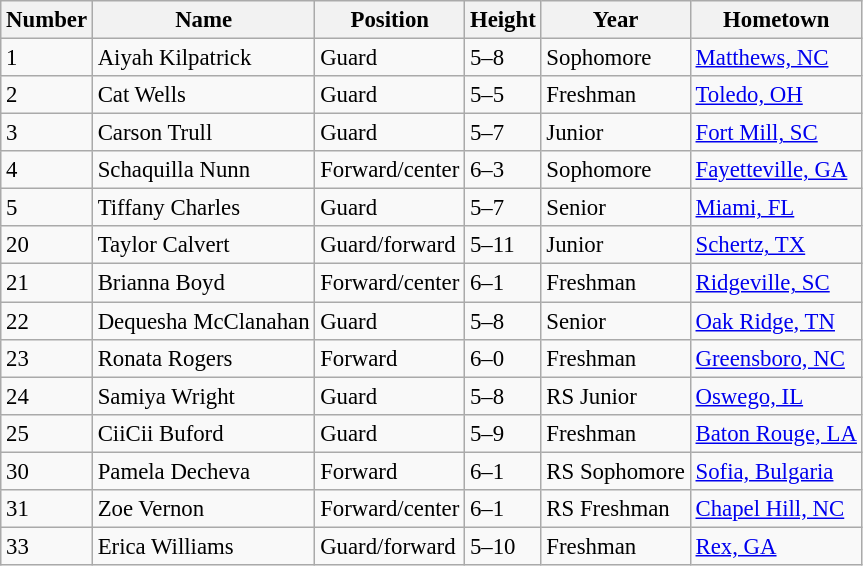<table class="wikitable sortable" style="font-size: 95%;">
<tr>
<th>Number</th>
<th>Name</th>
<th>Position</th>
<th>Height</th>
<th>Year</th>
<th>Hometown</th>
</tr>
<tr>
<td>1</td>
<td>Aiyah Kilpatrick</td>
<td>Guard</td>
<td>5–8</td>
<td>Sophomore</td>
<td><a href='#'>Matthews, NC</a></td>
</tr>
<tr>
<td>2</td>
<td>Cat Wells</td>
<td>Guard</td>
<td>5–5</td>
<td>Freshman</td>
<td><a href='#'>Toledo, OH</a></td>
</tr>
<tr>
<td>3</td>
<td>Carson Trull</td>
<td>Guard</td>
<td>5–7</td>
<td>Junior</td>
<td><a href='#'>Fort Mill, SC</a></td>
</tr>
<tr>
<td>4</td>
<td>Schaquilla Nunn</td>
<td>Forward/center</td>
<td>6–3</td>
<td>Sophomore</td>
<td><a href='#'>Fayetteville, GA</a></td>
</tr>
<tr>
<td>5</td>
<td>Tiffany Charles</td>
<td>Guard</td>
<td>5–7</td>
<td>Senior</td>
<td><a href='#'>Miami, FL</a></td>
</tr>
<tr>
<td>20</td>
<td>Taylor Calvert</td>
<td>Guard/forward</td>
<td>5–11</td>
<td>Junior</td>
<td><a href='#'>Schertz, TX</a></td>
</tr>
<tr>
<td>21</td>
<td>Brianna Boyd</td>
<td>Forward/center</td>
<td>6–1</td>
<td>Freshman</td>
<td><a href='#'>Ridgeville, SC</a></td>
</tr>
<tr>
<td>22</td>
<td>Dequesha McClanahan</td>
<td>Guard</td>
<td>5–8</td>
<td>Senior</td>
<td><a href='#'>Oak Ridge, TN</a></td>
</tr>
<tr>
<td>23</td>
<td>Ronata Rogers</td>
<td>Forward</td>
<td>6–0</td>
<td>Freshman</td>
<td><a href='#'>Greensboro, NC</a></td>
</tr>
<tr>
<td>24</td>
<td>Samiya Wright</td>
<td>Guard</td>
<td>5–8</td>
<td>RS Junior</td>
<td><a href='#'>Oswego, IL</a></td>
</tr>
<tr>
<td>25</td>
<td>CiiCii Buford</td>
<td>Guard</td>
<td>5–9</td>
<td>Freshman</td>
<td><a href='#'>Baton Rouge, LA</a></td>
</tr>
<tr>
<td>30</td>
<td>Pamela Decheva</td>
<td>Forward</td>
<td>6–1</td>
<td>RS Sophomore</td>
<td><a href='#'>Sofia, Bulgaria</a></td>
</tr>
<tr>
<td>31</td>
<td>Zoe Vernon</td>
<td>Forward/center</td>
<td>6–1</td>
<td>RS Freshman</td>
<td><a href='#'>Chapel Hill, NC</a></td>
</tr>
<tr>
<td>33</td>
<td>Erica Williams</td>
<td>Guard/forward</td>
<td>5–10</td>
<td>Freshman</td>
<td><a href='#'>Rex, GA</a></td>
</tr>
</table>
